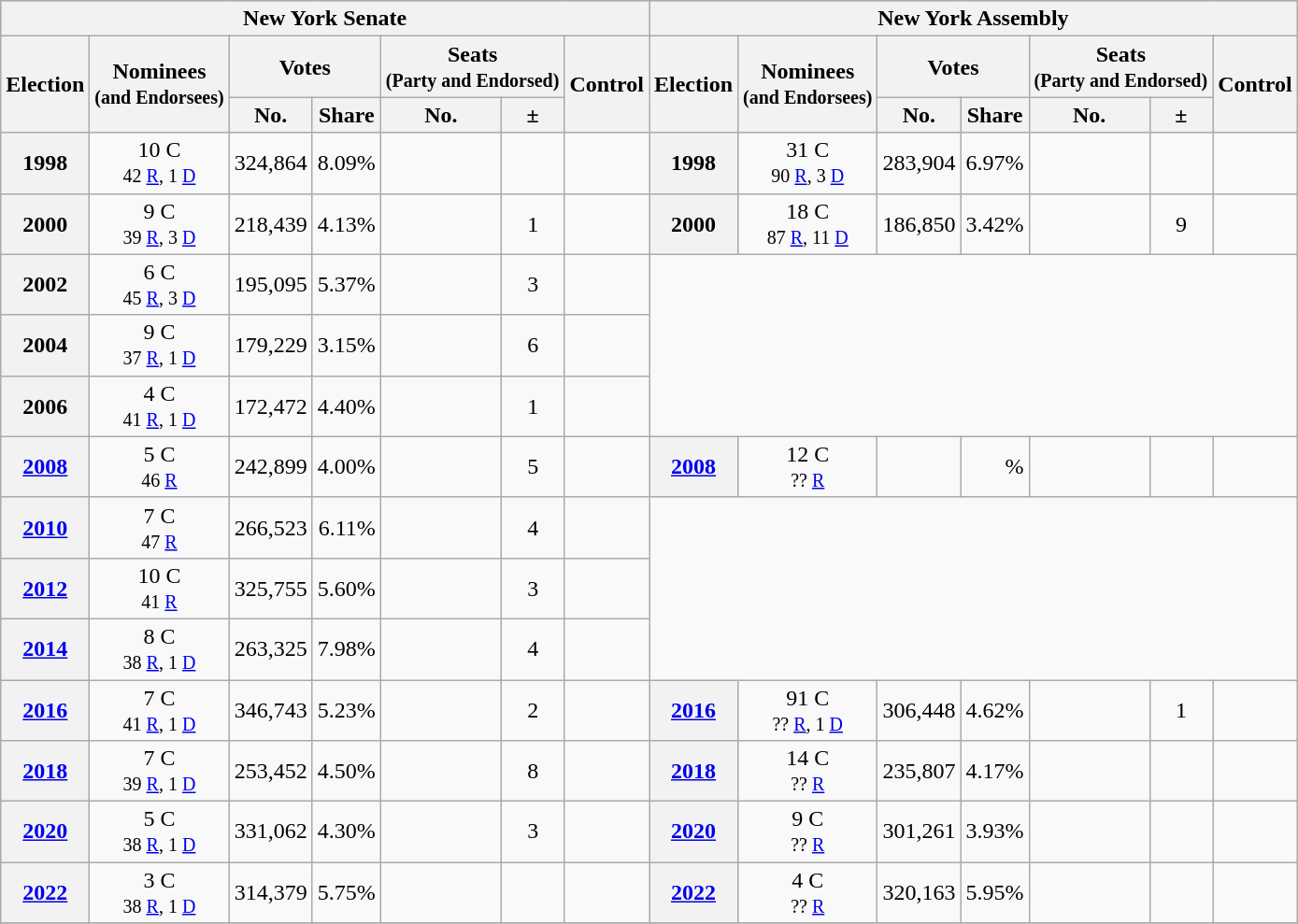<table class="sortable wikitable" style="text-align:center">
<tr style="background:lightgrey;">
<th colspan="7">New York Senate</th>
<th colspan="7">New York Assembly</th>
</tr>
<tr>
<th rowspan=2>Election</th>
<th rowspan=2>Nominees<br><small>(and Endorsees)</small></th>
<th colspan=2>Votes</th>
<th colspan=2>Seats<br><small>(Party and Endorsed)</small></th>
<th rowspan=2>Control</th>
<th rowspan=2>Election</th>
<th rowspan=2>Nominees<br><small>(and Endorsees)</small></th>
<th colspan=2>Votes</th>
<th colspan=2>Seats<br><small>(Party and Endorsed)</small></th>
<th rowspan=2>Control</th>
</tr>
<tr>
<th>No.</th>
<th>Share</th>
<th>No.</th>
<th>±</th>
<th>No.</th>
<th>Share</th>
<th>No.</th>
<th>±</th>
</tr>
<tr>
<th>1998</th>
<td>10 C<br><small>42 <a href='#'>R</a>,  1 <a href='#'>D</a></small></td>
<td style="text-align:right;">324,864</td>
<td style="text-align:right;">8.09%</td>
<td style="text-align:center;"></td>
<td></td>
<td></td>
<th>1998</th>
<td>31 C<br><small>90 <a href='#'>R</a>,  3 <a href='#'>D</a></small></td>
<td style="text-align:right;">283,904</td>
<td style="text-align:right;">6.97%</td>
<td style="text-align:center;"></td>
<td></td>
<td></td>
</tr>
<tr>
<th>2000</th>
<td>9 C<br><small>39 <a href='#'>R</a>,  3 <a href='#'>D</a></small></td>
<td style="text-align:right;">218,439</td>
<td style="text-align:right;">4.13%</td>
<td style="text-align:center;"></td>
<td> 1</td>
<td></td>
<th>2000</th>
<td>18 C<br><small>87 <a href='#'>R</a>,  11 <a href='#'>D</a></small></td>
<td style="text-align:right;">186,850</td>
<td style="text-align:right;">3.42%</td>
<td style="text-align:center;"></td>
<td> 9</td>
<td></td>
</tr>
<tr>
<th>2002</th>
<td>6 C<br><small>45 <a href='#'>R</a>,  3 <a href='#'>D</a></small></td>
<td style="text-align:right;">195,095</td>
<td style="text-align:right;">5.37%</td>
<td style="text-align:center;"></td>
<td> 3</td>
<td></td>
</tr>
<tr>
<th>2004</th>
<td>9 C<br><small>37 <a href='#'>R</a>,  1 <a href='#'>D</a></small></td>
<td style="text-align:right;">179,229</td>
<td style="text-align:right;">3.15%</td>
<td style="text-align:center;"></td>
<td> 6</td>
<td></td>
</tr>
<tr>
<th>2006</th>
<td>4 C<br><small>41 <a href='#'>R</a>,  1 <a href='#'>D</a></small></td>
<td style="text-align:right;">172,472</td>
<td style="text-align:right;">4.40%</td>
<td style="text-align:center;"></td>
<td> 1</td>
<td></td>
</tr>
<tr>
<th><a href='#'>2008</a></th>
<td>5 C<br><small>46 <a href='#'>R</a></small></td>
<td style="text-align:right;">242,899</td>
<td style="text-align:right;">4.00%</td>
<td style="text-align:center;"></td>
<td> 5</td>
<td></td>
<th><a href='#'>2008</a></th>
<td>12 C<br><small>?? <a href='#'>R</a></small></td>
<td style="text-align:right;"></td>
<td style="text-align:right;">%</td>
<td style="text-align:center;"></td>
<td></td>
<td></td>
</tr>
<tr>
<th><a href='#'>2010</a></th>
<td>7 C<br><small>47 <a href='#'>R</a></small></td>
<td style="text-align:right;">266,523</td>
<td style="text-align:right;">6.11%</td>
<td style="text-align:center;"></td>
<td> 4</td>
<td></td>
</tr>
<tr>
<th><a href='#'>2012</a></th>
<td>10 C<br><small>41 <a href='#'>R</a></small></td>
<td style="text-align:right;">325,755</td>
<td style="text-align:right;">5.60%</td>
<td style="text-align:center;"></td>
<td> 3</td>
<td></td>
</tr>
<tr>
<th><a href='#'>2014</a></th>
<td>8 C<br><small>38 <a href='#'>R</a>,  1 <a href='#'>D</a></small></td>
<td style="text-align:right;">263,325</td>
<td style="text-align:right;">7.98%</td>
<td style="text-align:center;"></td>
<td> 4</td>
<td></td>
</tr>
<tr>
<th><a href='#'>2016</a></th>
<td>7 C<br><small>41 <a href='#'>R</a>,  1 <a href='#'>D</a></small></td>
<td style="text-align:right;">346,743</td>
<td style="text-align:right;">5.23%</td>
<td style="text-align:center;"></td>
<td> 2</td>
<td></td>
<th><a href='#'>2016</a></th>
<td>91 C<br><small>?? <a href='#'>R</a>,  1 <a href='#'>D</a></small></td>
<td style="text-align:right;">306,448</td>
<td style="text-align:right;">4.62%</td>
<td style="text-align:center;"></td>
<td> 1</td>
<td></td>
</tr>
<tr>
<th><a href='#'>2018</a></th>
<td>7 C<br><small>39 <a href='#'>R</a>,  1 <a href='#'>D</a></small></td>
<td style="text-align:right;">253,452</td>
<td style="text-align:right;">4.50%</td>
<td style="text-align:center;"></td>
<td> 8</td>
<td></td>
<th><a href='#'>2018</a></th>
<td>14 C<br><small>?? <a href='#'>R</a></small></td>
<td style="text-align:right;">235,807</td>
<td style="text-align:right;">4.17%</td>
<td style="text-align:center;"></td>
<td></td>
<td></td>
</tr>
<tr>
<th><a href='#'>2020</a></th>
<td>5 C<br><small>38 <a href='#'>R</a>,  1 <a href='#'>D</a></small></td>
<td style="text-align:right;">331,062</td>
<td style="text-align:right;">4.30%</td>
<td style="text-align:center;"></td>
<td> 3</td>
<td></td>
<th><a href='#'>2020</a></th>
<td>9 C<br><small>?? <a href='#'>R</a></small></td>
<td style="text-align:right;">301,261</td>
<td style="text-align:right;">3.93%</td>
<td style="text-align:center;"></td>
<td></td>
<td></td>
</tr>
<tr>
<th><a href='#'>2022</a></th>
<td>3 C<br><small>38 <a href='#'>R</a>,  1 <a href='#'>D</a></small></td>
<td style="text-align:right;">314,379</td>
<td style="text-align:right;">5.75%</td>
<td style="text-align:center;"></td>
<td></td>
<td></td>
<th><a href='#'>2022</a></th>
<td>4 C<br><small>?? <a href='#'>R</a></small></td>
<td style="text-align:right;">320,163</td>
<td style="text-align:right;">5.95%</td>
<td style="text-align:center;"></td>
<td></td>
<td></td>
</tr>
<tr>
</tr>
</table>
